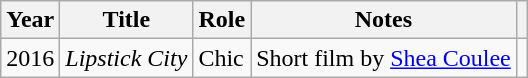<table class="wikitable plainrowheaders sortable">
<tr>
<th scope="col">Year</th>
<th scope="col">Title</th>
<th scope="col">Role</th>
<th scope="col">Notes</th>
<th style="text-align: center;" class="unsortable"></th>
</tr>
<tr>
<td>2016</td>
<td><em>Lipstick City</em></td>
<td>Chic</td>
<td>Short film by <a href='#'>Shea Coulee</a></td>
<td style="text-align: center;"></td>
</tr>
</table>
